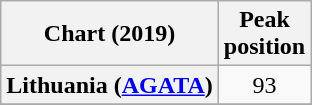<table class="wikitable sortable plainrowheaders" style="text-align:center">
<tr>
<th scope="col">Chart (2019)</th>
<th scope="col">Peak<br>position</th>
</tr>
<tr>
<th scope="row">Lithuania (<a href='#'>AGATA</a>)</th>
<td>93</td>
</tr>
<tr>
</tr>
<tr>
</tr>
<tr>
</tr>
<tr>
</tr>
</table>
